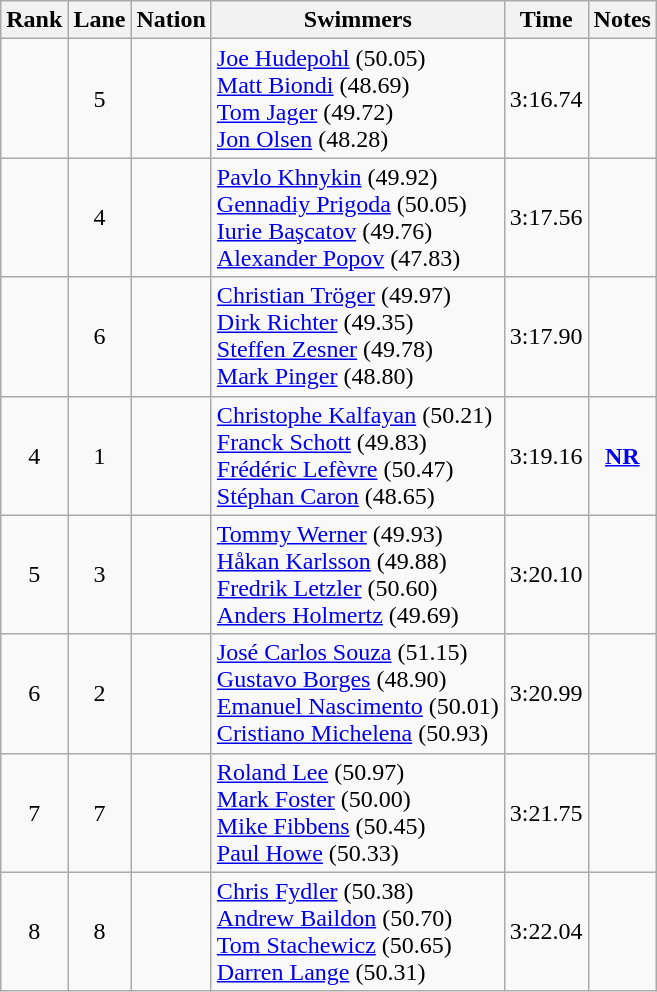<table class="wikitable sortable" style="text-align:center">
<tr>
<th>Rank</th>
<th>Lane</th>
<th>Nation</th>
<th>Swimmers</th>
<th>Time</th>
<th>Notes</th>
</tr>
<tr>
<td></td>
<td>5</td>
<td align=left></td>
<td align=left><a href='#'>Joe Hudepohl</a> (50.05)<br><a href='#'>Matt Biondi</a> (48.69)<br><a href='#'>Tom Jager</a> (49.72)<br><a href='#'>Jon Olsen</a> (48.28)</td>
<td>3:16.74</td>
<td></td>
</tr>
<tr>
<td></td>
<td>4</td>
<td align=left></td>
<td align=left><a href='#'>Pavlo Khnykin</a> (49.92)<br><a href='#'>Gennadiy Prigoda</a> (50.05)<br><a href='#'>Iurie Başcatov</a> (49.76)<br><a href='#'>Alexander Popov</a> (47.83)</td>
<td>3:17.56</td>
<td></td>
</tr>
<tr>
<td></td>
<td>6</td>
<td align=left></td>
<td align=left><a href='#'>Christian Tröger</a> (49.97)<br><a href='#'>Dirk Richter</a> (49.35)<br><a href='#'>Steffen Zesner</a> (49.78)<br><a href='#'>Mark Pinger</a> (48.80)</td>
<td>3:17.90</td>
<td></td>
</tr>
<tr>
<td>4</td>
<td>1</td>
<td align=left></td>
<td align=left><a href='#'>Christophe Kalfayan</a> (50.21)<br><a href='#'>Franck Schott</a> (49.83)<br><a href='#'>Frédéric Lefèvre</a> (50.47)<br><a href='#'>Stéphan Caron</a> (48.65)</td>
<td>3:19.16</td>
<td><strong><a href='#'>NR</a></strong></td>
</tr>
<tr>
<td>5</td>
<td>3</td>
<td align=left></td>
<td align=left><a href='#'>Tommy Werner</a> (49.93)<br><a href='#'>Håkan Karlsson</a> (49.88)<br><a href='#'>Fredrik Letzler</a> (50.60)<br><a href='#'>Anders Holmertz</a> (49.69)</td>
<td>3:20.10</td>
<td></td>
</tr>
<tr>
<td>6</td>
<td>2</td>
<td align=left></td>
<td align=left><a href='#'>José Carlos Souza</a> (51.15)<br><a href='#'>Gustavo Borges</a> (48.90)<br><a href='#'>Emanuel Nascimento</a> (50.01)<br><a href='#'>Cristiano Michelena</a> (50.93)</td>
<td>3:20.99</td>
<td></td>
</tr>
<tr>
<td>7</td>
<td>7</td>
<td align=left></td>
<td align=left><a href='#'>Roland Lee</a> (50.97)<br><a href='#'>Mark Foster</a> (50.00)<br><a href='#'>Mike Fibbens</a> (50.45)<br><a href='#'>Paul Howe</a> (50.33)</td>
<td>3:21.75</td>
<td></td>
</tr>
<tr>
<td>8</td>
<td>8</td>
<td align=left></td>
<td align=left><a href='#'>Chris Fydler</a> (50.38)<br><a href='#'>Andrew Baildon</a> (50.70)<br><a href='#'>Tom Stachewicz</a> (50.65)<br><a href='#'>Darren Lange</a> (50.31)</td>
<td>3:22.04</td>
<td></td>
</tr>
</table>
